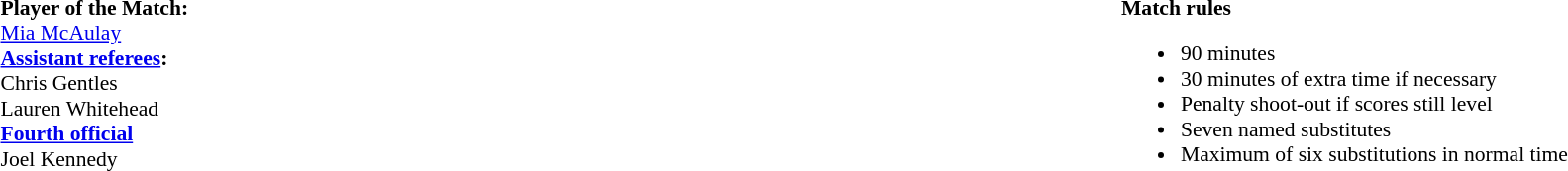<table width=100% style="font-size:90%">
<tr>
<td></td>
<td style="width:60%; vertical-align:top;"><br><strong>Player of the Match:</strong>
<br><a href='#'>Mia McAulay</a><br><strong><a href='#'>Assistant referees</a>:</strong>
<br>Chris Gentles
<br>Lauren Whitehead
<br><strong><a href='#'>Fourth official</a></strong>
<br>Joel Kennedy</td>
<td style="width:60%; vertical-align:top;"><br><strong>Match rules</strong><ul><li>90 minutes</li><li>30 minutes of extra time if necessary</li><li>Penalty shoot-out if scores still level</li><li>Seven named substitutes</li><li>Maximum of six substitutions in normal time</li></ul></td>
</tr>
</table>
